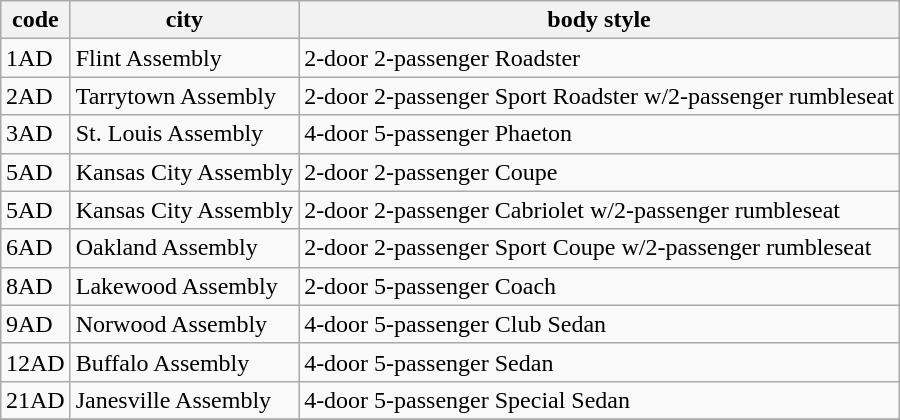<table class="wikitable" style="margin:auto;">
<tr>
<th>code</th>
<th>city</th>
<th>body style</th>
</tr>
<tr>
<td>1AD</td>
<td>Flint Assembly</td>
<td>2-door 2-passenger Roadster</td>
</tr>
<tr>
<td>2AD</td>
<td>Tarrytown Assembly</td>
<td>2-door 2-passenger Sport Roadster w/2-passenger rumbleseat</td>
</tr>
<tr>
<td>3AD</td>
<td>St. Louis Assembly</td>
<td>4-door 5-passenger Phaeton</td>
</tr>
<tr>
<td>5AD</td>
<td>Kansas City Assembly</td>
<td>2-door 2-passenger Coupe</td>
</tr>
<tr>
<td>5AD</td>
<td>Kansas City Assembly</td>
<td>2-door 2-passenger Cabriolet w/2-passenger rumbleseat</td>
</tr>
<tr>
<td>6AD</td>
<td>Oakland Assembly</td>
<td>2-door 2-passenger Sport Coupe w/2-passenger rumbleseat</td>
</tr>
<tr>
<td>8AD</td>
<td>Lakewood Assembly</td>
<td>2-door 5-passenger Coach</td>
</tr>
<tr>
<td>9AD</td>
<td>Norwood Assembly</td>
<td>4-door 5-passenger Club Sedan</td>
</tr>
<tr>
<td>12AD</td>
<td>Buffalo Assembly</td>
<td>4-door 5-passenger Sedan</td>
</tr>
<tr>
<td>21AD</td>
<td>Janesville Assembly</td>
<td>4-door 5-passenger Special Sedan</td>
</tr>
<tr>
</tr>
</table>
